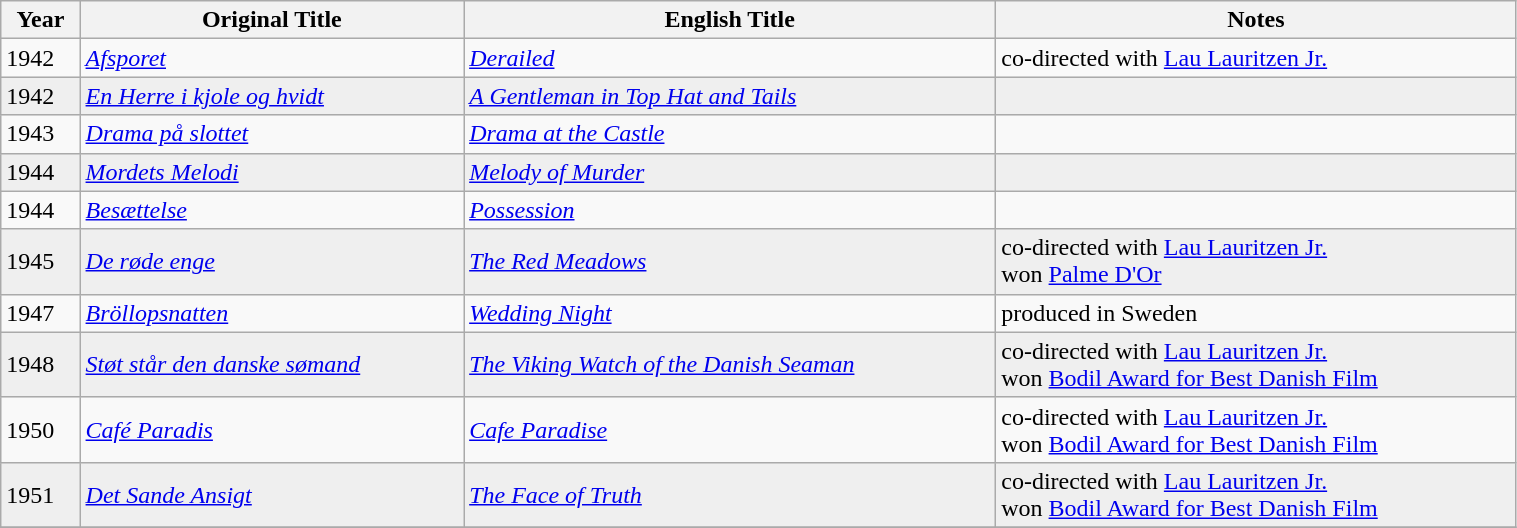<table class="wikitable" width="80%">
<tr>
<th>Year</th>
<th>Original Title</th>
<th>English Title</th>
<th>Notes</th>
</tr>
<tr>
<td>1942</td>
<td><em><a href='#'>Afsporet</a></em></td>
<td><em><a href='#'>Derailed</a></em></td>
<td>co-directed with <a href='#'>Lau Lauritzen Jr.</a></td>
</tr>
<tr style=background:#efefef;>
<td>1942</td>
<td><em><a href='#'>En Herre i kjole og hvidt</a></em></td>
<td><em><a href='#'>A Gentleman in Top Hat and Tails</a></em></td>
<td></td>
</tr>
<tr>
<td>1943</td>
<td><em><a href='#'>Drama på slottet</a></em></td>
<td><em><a href='#'>Drama at the Castle</a></em></td>
<td></td>
</tr>
<tr style=background:#efefef;>
<td>1944</td>
<td><em><a href='#'>Mordets Melodi</a></em></td>
<td><em><a href='#'>Melody of Murder</a></em></td>
<td></td>
</tr>
<tr>
<td>1944</td>
<td><em><a href='#'>Besættelse</a></em></td>
<td><em><a href='#'>Possession</a></em></td>
<td></td>
</tr>
<tr style=background:#efefef;>
<td>1945</td>
<td><em><a href='#'>De røde enge</a></em></td>
<td><em><a href='#'>The Red Meadows</a></em></td>
<td>co-directed with <a href='#'>Lau Lauritzen Jr.</a><br> won <a href='#'>Palme D'Or</a></td>
</tr>
<tr>
<td>1947</td>
<td><em><a href='#'>Bröllopsnatten</a></em></td>
<td><em><a href='#'>Wedding Night</a></em></td>
<td>produced in Sweden</td>
</tr>
<tr style=background:#efefef;>
<td>1948</td>
<td><em><a href='#'>Støt står den danske sømand</a></em></td>
<td><em><a href='#'>The Viking Watch of the Danish Seaman</a></em></td>
<td>co-directed with <a href='#'>Lau Lauritzen Jr.</a><br> won <a href='#'>Bodil Award for Best Danish Film</a></td>
</tr>
<tr>
<td>1950</td>
<td><em><a href='#'>Café Paradis</a></em></td>
<td><em><a href='#'>Cafe Paradise</a></em></td>
<td>co-directed with <a href='#'>Lau Lauritzen Jr.</a><br> won <a href='#'>Bodil Award for Best Danish Film</a></td>
</tr>
<tr style=background:#efefef;>
<td>1951</td>
<td><em><a href='#'>Det Sande Ansigt</a></em></td>
<td><em><a href='#'>The Face of Truth</a></em></td>
<td>co-directed with <a href='#'>Lau Lauritzen Jr.</a><br> won <a href='#'>Bodil Award for Best Danish Film</a></td>
</tr>
<tr>
</tr>
</table>
